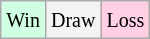<table class="wikitable">
<tr>
<td style="background-color: #d0ffe3;"><small>Win</small></td>
<td style="background-color: #f3f3f3;"><small>Draw</small></td>
<td style="background-color: #ffd0e3;"><small>Loss</small></td>
</tr>
</table>
